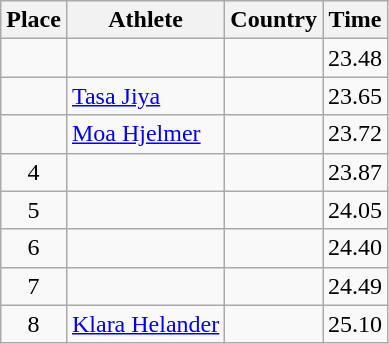<table class="wikitable">
<tr>
<th>Place</th>
<th>Athlete</th>
<th>Country</th>
<th>Time</th>
</tr>
<tr>
<td align=center></td>
<td></td>
<td></td>
<td>23.48</td>
</tr>
<tr>
<td align=center></td>
<td><a href='#'>Tasa Jiya</a></td>
<td></td>
<td>23.65</td>
</tr>
<tr>
<td align=center></td>
<td><a href='#'>Moa Hjelmer</a></td>
<td></td>
<td>23.72</td>
</tr>
<tr>
<td align=center>4</td>
<td></td>
<td></td>
<td>23.87</td>
</tr>
<tr>
<td align=center>5</td>
<td></td>
<td></td>
<td>24.05</td>
</tr>
<tr>
<td align=center>6</td>
<td></td>
<td></td>
<td>24.40</td>
</tr>
<tr>
<td align=center>7</td>
<td></td>
<td></td>
<td>24.49</td>
</tr>
<tr>
<td align=center>8</td>
<td><a href='#'>Klara Helander</a></td>
<td></td>
<td>25.10</td>
</tr>
</table>
